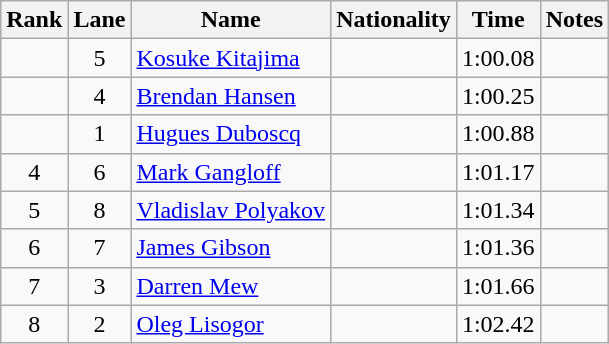<table class="wikitable sortable" style="text-align:center">
<tr>
<th>Rank</th>
<th>Lane</th>
<th>Name</th>
<th>Nationality</th>
<th>Time</th>
<th>Notes</th>
</tr>
<tr>
<td></td>
<td>5</td>
<td align=left><a href='#'>Kosuke Kitajima</a></td>
<td align=left></td>
<td>1:00.08</td>
<td></td>
</tr>
<tr>
<td></td>
<td>4</td>
<td align=left><a href='#'>Brendan Hansen</a></td>
<td align=left></td>
<td>1:00.25</td>
<td></td>
</tr>
<tr>
<td></td>
<td>1</td>
<td align=left><a href='#'>Hugues Duboscq</a></td>
<td align=left></td>
<td>1:00.88</td>
<td></td>
</tr>
<tr>
<td>4</td>
<td>6</td>
<td align=left><a href='#'>Mark Gangloff</a></td>
<td align=left></td>
<td>1:01.17</td>
<td></td>
</tr>
<tr>
<td>5</td>
<td>8</td>
<td align=left><a href='#'>Vladislav Polyakov</a></td>
<td align=left></td>
<td>1:01.34</td>
<td></td>
</tr>
<tr>
<td>6</td>
<td>7</td>
<td align=left><a href='#'>James Gibson</a></td>
<td align=left></td>
<td>1:01.36</td>
<td></td>
</tr>
<tr>
<td>7</td>
<td>3</td>
<td align=left><a href='#'>Darren Mew</a></td>
<td align=left></td>
<td>1:01.66</td>
<td></td>
</tr>
<tr>
<td>8</td>
<td>2</td>
<td align=left><a href='#'>Oleg Lisogor</a></td>
<td align=left></td>
<td>1:02.42</td>
<td></td>
</tr>
</table>
